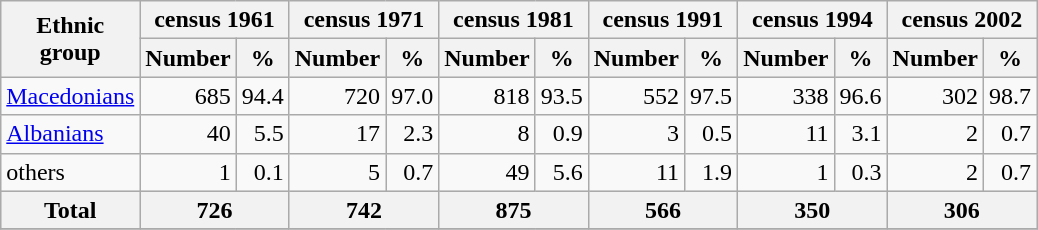<table class="wikitable">
<tr>
<th rowspan="2">Ethnic<br>group</th>
<th colspan="2">census 1961</th>
<th colspan="2">census 1971</th>
<th colspan="2">census 1981</th>
<th colspan="2">census 1991</th>
<th colspan="2">census 1994</th>
<th colspan="2">census 2002</th>
</tr>
<tr bgcolor="#e0e0e0">
<th>Number</th>
<th>%</th>
<th>Number</th>
<th>%</th>
<th>Number</th>
<th>%</th>
<th>Number</th>
<th>%</th>
<th>Number</th>
<th>%</th>
<th>Number</th>
<th>%</th>
</tr>
<tr>
<td><a href='#'>Macedonians</a></td>
<td align="right">685</td>
<td align="right">94.4</td>
<td align="right">720</td>
<td align="right">97.0</td>
<td align="right">818</td>
<td align="right">93.5</td>
<td align="right">552</td>
<td align="right">97.5</td>
<td align="right">338</td>
<td align="right">96.6</td>
<td align="right">302</td>
<td align="right">98.7</td>
</tr>
<tr>
<td><a href='#'>Albanians</a></td>
<td align="right">40</td>
<td align="right">5.5</td>
<td align="right">17</td>
<td align="right">2.3</td>
<td align="right">8</td>
<td align="right">0.9</td>
<td align="right">3</td>
<td align="right">0.5</td>
<td align="right">11</td>
<td align="right">3.1</td>
<td align="right">2</td>
<td align="right">0.7</td>
</tr>
<tr>
<td>others</td>
<td align="right">1</td>
<td align="right">0.1</td>
<td align="right">5</td>
<td align="right">0.7</td>
<td align="right">49</td>
<td align="right">5.6</td>
<td align="right">11</td>
<td align="right">1.9</td>
<td align="right">1</td>
<td align="right">0.3</td>
<td align="right">2</td>
<td align="right">0.7</td>
</tr>
<tr bgcolor="#e0e0e0">
<th align="left">Total</th>
<th colspan="2">726</th>
<th colspan="2">742</th>
<th colspan="2">875</th>
<th colspan="2">566</th>
<th colspan="2">350</th>
<th colspan="2">306</th>
</tr>
<tr>
</tr>
</table>
